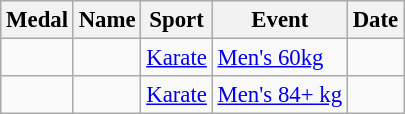<table class="wikitable sortable" style="font-size: 95%;">
<tr>
<th>Medal</th>
<th>Name</th>
<th>Sport</th>
<th>Event</th>
<th>Date</th>
</tr>
<tr>
<td></td>
<td></td>
<td><a href='#'>Karate</a></td>
<td><a href='#'>Men's 60kg</a></td>
<td></td>
</tr>
<tr>
<td></td>
<td></td>
<td><a href='#'>Karate</a></td>
<td><a href='#'>Men's 84+ kg</a></td>
<td></td>
</tr>
</table>
